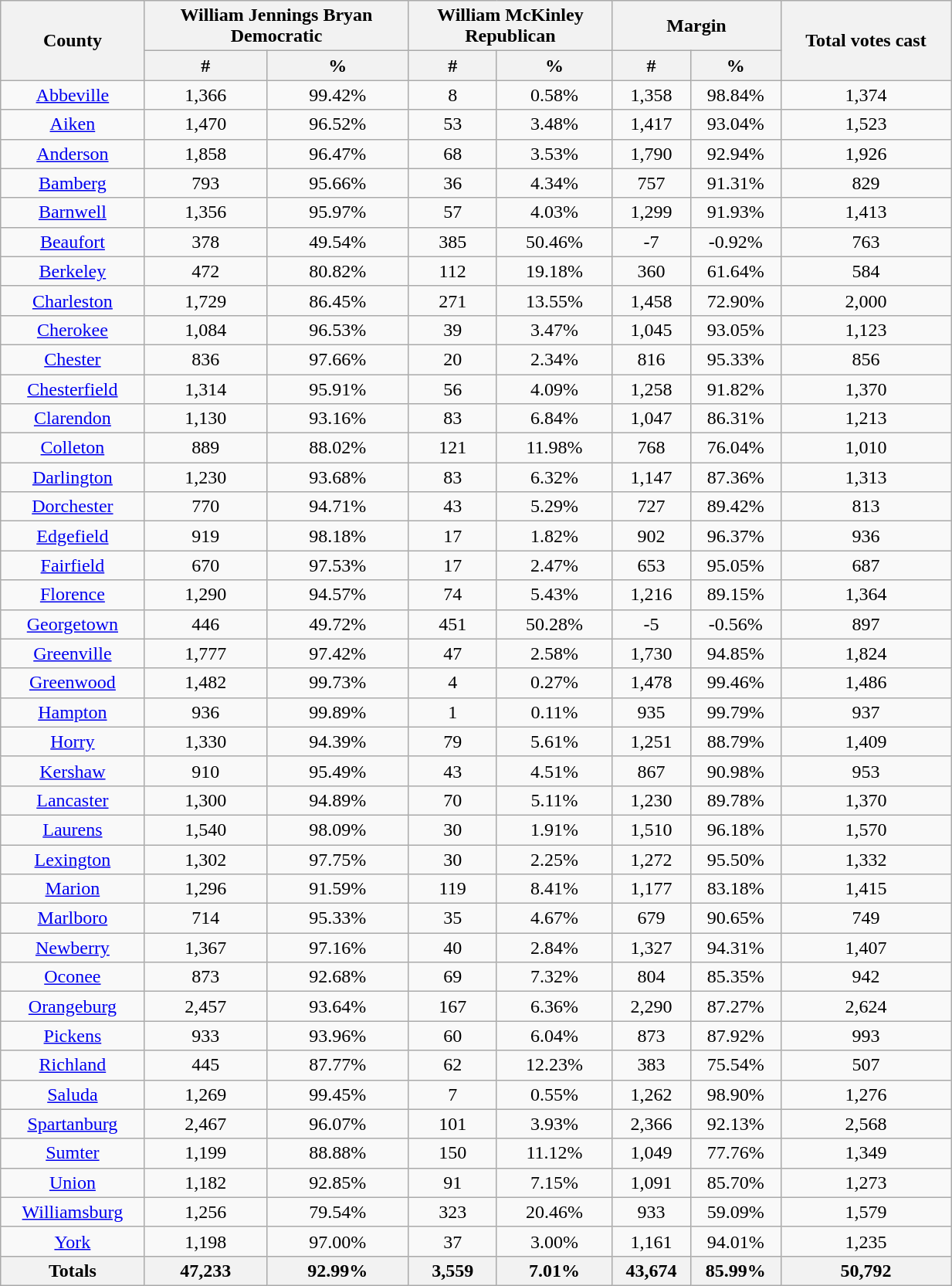<table width="65%"  class="wikitable sortable" style="text-align:center">
<tr>
<th rowspan="2">County</th>
<th style="text-align:center;" colspan="2">William Jennings Bryan<br>Democratic</th>
<th style="text-align:center;" colspan="2">William McKinley<br>Republican</th>
<th style="text-align:center;" colspan="2">Margin</th>
<th style="text-align:center;" rowspan="2">Total votes cast</th>
</tr>
<tr>
<th style="text-align:center;" data-sort-type="number">#</th>
<th style="text-align:center;" data-sort-type="number">%</th>
<th style="text-align:center;" data-sort-type="number">#</th>
<th style="text-align:center;" data-sort-type="number">%</th>
<th style="text-align:center;" data-sort-type="number">#</th>
<th style="text-align:center;" data-sort-type="number">%</th>
</tr>
<tr style="text-align:center;">
<td><a href='#'>Abbeville</a></td>
<td>1,366</td>
<td>99.42%</td>
<td>8</td>
<td>0.58%</td>
<td>1,358</td>
<td>98.84%</td>
<td>1,374</td>
</tr>
<tr style="text-align:center;">
<td><a href='#'>Aiken</a></td>
<td>1,470</td>
<td>96.52%</td>
<td>53</td>
<td>3.48%</td>
<td>1,417</td>
<td>93.04%</td>
<td>1,523</td>
</tr>
<tr style="text-align:center;">
<td><a href='#'>Anderson</a></td>
<td>1,858</td>
<td>96.47%</td>
<td>68</td>
<td>3.53%</td>
<td>1,790</td>
<td>92.94%</td>
<td>1,926</td>
</tr>
<tr style="text-align:center;">
<td><a href='#'>Bamberg</a></td>
<td>793</td>
<td>95.66%</td>
<td>36</td>
<td>4.34%</td>
<td>757</td>
<td>91.31%</td>
<td>829</td>
</tr>
<tr style="text-align:center;">
<td><a href='#'>Barnwell</a></td>
<td>1,356</td>
<td>95.97%</td>
<td>57</td>
<td>4.03%</td>
<td>1,299</td>
<td>91.93%</td>
<td>1,413</td>
</tr>
<tr style="text-align:center;">
<td><a href='#'>Beaufort</a></td>
<td>378</td>
<td>49.54%</td>
<td>385</td>
<td>50.46%</td>
<td>-7</td>
<td>-0.92%</td>
<td>763</td>
</tr>
<tr style="text-align:center;">
<td><a href='#'>Berkeley</a></td>
<td>472</td>
<td>80.82%</td>
<td>112</td>
<td>19.18%</td>
<td>360</td>
<td>61.64%</td>
<td>584</td>
</tr>
<tr style="text-align:center;">
<td><a href='#'>Charleston</a></td>
<td>1,729</td>
<td>86.45%</td>
<td>271</td>
<td>13.55%</td>
<td>1,458</td>
<td>72.90%</td>
<td>2,000</td>
</tr>
<tr style="text-align:center;">
<td><a href='#'>Cherokee</a></td>
<td>1,084</td>
<td>96.53%</td>
<td>39</td>
<td>3.47%</td>
<td>1,045</td>
<td>93.05%</td>
<td>1,123</td>
</tr>
<tr style="text-align:center;">
<td><a href='#'>Chester</a></td>
<td>836</td>
<td>97.66%</td>
<td>20</td>
<td>2.34%</td>
<td>816</td>
<td>95.33%</td>
<td>856</td>
</tr>
<tr style="text-align:center;">
<td><a href='#'>Chesterfield</a></td>
<td>1,314</td>
<td>95.91%</td>
<td>56</td>
<td>4.09%</td>
<td>1,258</td>
<td>91.82%</td>
<td>1,370</td>
</tr>
<tr style="text-align:center;">
<td><a href='#'>Clarendon</a></td>
<td>1,130</td>
<td>93.16%</td>
<td>83</td>
<td>6.84%</td>
<td>1,047</td>
<td>86.31%</td>
<td>1,213</td>
</tr>
<tr style="text-align:center;">
<td><a href='#'>Colleton</a></td>
<td>889</td>
<td>88.02%</td>
<td>121</td>
<td>11.98%</td>
<td>768</td>
<td>76.04%</td>
<td>1,010</td>
</tr>
<tr style="text-align:center;">
<td><a href='#'>Darlington</a></td>
<td>1,230</td>
<td>93.68%</td>
<td>83</td>
<td>6.32%</td>
<td>1,147</td>
<td>87.36%</td>
<td>1,313</td>
</tr>
<tr style="text-align:center;">
<td><a href='#'>Dorchester</a></td>
<td>770</td>
<td>94.71%</td>
<td>43</td>
<td>5.29%</td>
<td>727</td>
<td>89.42%</td>
<td>813</td>
</tr>
<tr style="text-align:center;">
<td><a href='#'>Edgefield</a></td>
<td>919</td>
<td>98.18%</td>
<td>17</td>
<td>1.82%</td>
<td>902</td>
<td>96.37%</td>
<td>936</td>
</tr>
<tr style="text-align:center;">
<td><a href='#'>Fairfield</a></td>
<td>670</td>
<td>97.53%</td>
<td>17</td>
<td>2.47%</td>
<td>653</td>
<td>95.05%</td>
<td>687</td>
</tr>
<tr style="text-align:center;">
<td><a href='#'>Florence</a></td>
<td>1,290</td>
<td>94.57%</td>
<td>74</td>
<td>5.43%</td>
<td>1,216</td>
<td>89.15%</td>
<td>1,364</td>
</tr>
<tr style="text-align:center;">
<td><a href='#'>Georgetown</a></td>
<td>446</td>
<td>49.72%</td>
<td>451</td>
<td>50.28%</td>
<td>-5</td>
<td>-0.56%</td>
<td>897</td>
</tr>
<tr style="text-align:center;">
<td><a href='#'>Greenville</a></td>
<td>1,777</td>
<td>97.42%</td>
<td>47</td>
<td>2.58%</td>
<td>1,730</td>
<td>94.85%</td>
<td>1,824</td>
</tr>
<tr style="text-align:center;">
<td><a href='#'>Greenwood</a></td>
<td>1,482</td>
<td>99.73%</td>
<td>4</td>
<td>0.27%</td>
<td>1,478</td>
<td>99.46%</td>
<td>1,486</td>
</tr>
<tr style="text-align:center;">
<td><a href='#'>Hampton</a></td>
<td>936</td>
<td>99.89%</td>
<td>1</td>
<td>0.11%</td>
<td>935</td>
<td>99.79%</td>
<td>937</td>
</tr>
<tr style="text-align:center;">
<td><a href='#'>Horry</a></td>
<td>1,330</td>
<td>94.39%</td>
<td>79</td>
<td>5.61%</td>
<td>1,251</td>
<td>88.79%</td>
<td>1,409</td>
</tr>
<tr style="text-align:center;">
<td><a href='#'>Kershaw</a></td>
<td>910</td>
<td>95.49%</td>
<td>43</td>
<td>4.51%</td>
<td>867</td>
<td>90.98%</td>
<td>953</td>
</tr>
<tr style="text-align:center;">
<td><a href='#'>Lancaster</a></td>
<td>1,300</td>
<td>94.89%</td>
<td>70</td>
<td>5.11%</td>
<td>1,230</td>
<td>89.78%</td>
<td>1,370</td>
</tr>
<tr style="text-align:center;">
<td><a href='#'>Laurens</a></td>
<td>1,540</td>
<td>98.09%</td>
<td>30</td>
<td>1.91%</td>
<td>1,510</td>
<td>96.18%</td>
<td>1,570</td>
</tr>
<tr style="text-align:center;">
<td><a href='#'>Lexington</a></td>
<td>1,302</td>
<td>97.75%</td>
<td>30</td>
<td>2.25%</td>
<td>1,272</td>
<td>95.50%</td>
<td>1,332</td>
</tr>
<tr style="text-align:center;">
<td><a href='#'>Marion</a></td>
<td>1,296</td>
<td>91.59%</td>
<td>119</td>
<td>8.41%</td>
<td>1,177</td>
<td>83.18%</td>
<td>1,415</td>
</tr>
<tr style="text-align:center;">
<td><a href='#'>Marlboro</a></td>
<td>714</td>
<td>95.33%</td>
<td>35</td>
<td>4.67%</td>
<td>679</td>
<td>90.65%</td>
<td>749</td>
</tr>
<tr style="text-align:center;">
<td><a href='#'>Newberry</a></td>
<td>1,367</td>
<td>97.16%</td>
<td>40</td>
<td>2.84%</td>
<td>1,327</td>
<td>94.31%</td>
<td>1,407</td>
</tr>
<tr style="text-align:center;">
<td><a href='#'>Oconee</a></td>
<td>873</td>
<td>92.68%</td>
<td>69</td>
<td>7.32%</td>
<td>804</td>
<td>85.35%</td>
<td>942</td>
</tr>
<tr style="text-align:center;">
<td><a href='#'>Orangeburg</a></td>
<td>2,457</td>
<td>93.64%</td>
<td>167</td>
<td>6.36%</td>
<td>2,290</td>
<td>87.27%</td>
<td>2,624</td>
</tr>
<tr style="text-align:center;">
<td><a href='#'>Pickens</a></td>
<td>933</td>
<td>93.96%</td>
<td>60</td>
<td>6.04%</td>
<td>873</td>
<td>87.92%</td>
<td>993</td>
</tr>
<tr style="text-align:center;">
<td><a href='#'>Richland</a></td>
<td>445</td>
<td>87.77%</td>
<td>62</td>
<td>12.23%</td>
<td>383</td>
<td>75.54%</td>
<td>507</td>
</tr>
<tr style="text-align:center;">
<td><a href='#'>Saluda</a></td>
<td>1,269</td>
<td>99.45%</td>
<td>7</td>
<td>0.55%</td>
<td>1,262</td>
<td>98.90%</td>
<td>1,276</td>
</tr>
<tr style="text-align:center;">
<td><a href='#'>Spartanburg</a></td>
<td>2,467</td>
<td>96.07%</td>
<td>101</td>
<td>3.93%</td>
<td>2,366</td>
<td>92.13%</td>
<td>2,568</td>
</tr>
<tr style="text-align:center;">
<td><a href='#'>Sumter</a></td>
<td>1,199</td>
<td>88.88%</td>
<td>150</td>
<td>11.12%</td>
<td>1,049</td>
<td>77.76%</td>
<td>1,349</td>
</tr>
<tr style="text-align:center;">
<td><a href='#'>Union</a></td>
<td>1,182</td>
<td>92.85%</td>
<td>91</td>
<td>7.15%</td>
<td>1,091</td>
<td>85.70%</td>
<td>1,273</td>
</tr>
<tr style="text-align:center;">
<td><a href='#'>Williamsburg</a></td>
<td>1,256</td>
<td>79.54%</td>
<td>323</td>
<td>20.46%</td>
<td>933</td>
<td>59.09%</td>
<td>1,579</td>
</tr>
<tr style="text-align:center;">
<td><a href='#'>York</a></td>
<td>1,198</td>
<td>97.00%</td>
<td>37</td>
<td>3.00%</td>
<td>1,161</td>
<td>94.01%</td>
<td>1,235</td>
</tr>
<tr style="text-align:center;">
<th>Totals</th>
<th>47,233</th>
<th>92.99%</th>
<th>3,559</th>
<th>7.01%</th>
<th>43,674</th>
<th>85.99%</th>
<th>50,792</th>
</tr>
</table>
